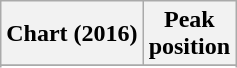<table class="wikitable sortable plainrowheaders" style="text-align:center">
<tr>
<th scope="col">Chart (2016)</th>
<th scope="col">Peak<br> position</th>
</tr>
<tr>
</tr>
<tr>
</tr>
<tr>
</tr>
<tr>
</tr>
<tr>
</tr>
</table>
